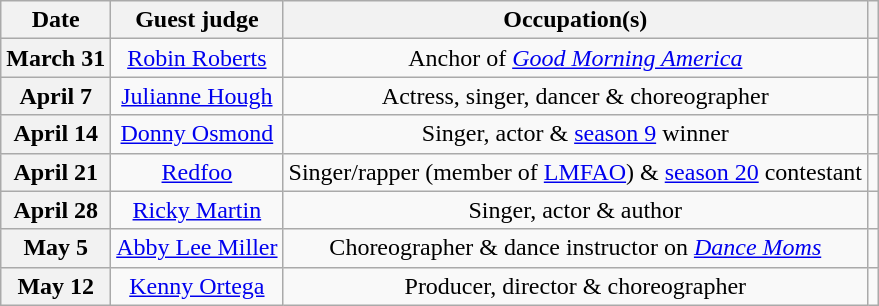<table class="wikitable unsortable" style="text-align:center;">
<tr>
<th scope="col">Date</th>
<th scope="col">Guest judge</th>
<th scope="col">Occupation(s)</th>
<th scope="col"></th>
</tr>
<tr>
<th scope="row">March 31</th>
<td><a href='#'>Robin Roberts</a></td>
<td>Anchor of <em><a href='#'>Good Morning America</a></em></td>
<td></td>
</tr>
<tr>
<th scope="row">April 7</th>
<td><a href='#'>Julianne Hough</a></td>
<td>Actress, singer, dancer & choreographer</td>
<td></td>
</tr>
<tr>
<th scope="row">April 14</th>
<td><a href='#'>Donny Osmond</a></td>
<td>Singer, actor & <a href='#'>season 9</a> winner</td>
<td></td>
</tr>
<tr>
<th scope="row">April 21</th>
<td><a href='#'>Redfoo</a></td>
<td>Singer/rapper (member of <a href='#'>LMFAO</a>) & <a href='#'>season 20</a> contestant</td>
<td></td>
</tr>
<tr>
<th scope="row">April 28</th>
<td><a href='#'>Ricky Martin</a></td>
<td>Singer, actor & author</td>
<td></td>
</tr>
<tr>
<th scope="row">May 5</th>
<td><a href='#'>Abby Lee Miller</a></td>
<td>Choreographer & dance instructor on <em><a href='#'>Dance Moms</a></em></td>
<td></td>
</tr>
<tr>
<th scope="row">May 12</th>
<td><a href='#'>Kenny Ortega</a></td>
<td>Producer, director & choreographer</td>
<td></td>
</tr>
</table>
